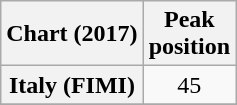<table class="wikitable sortable plainrowheaders" style="text-align:center;">
<tr>
<th>Chart (2017)</th>
<th>Peak<br>position</th>
</tr>
<tr>
<th scope="row">Italy (FIMI)</th>
<td>45</td>
</tr>
<tr>
</tr>
</table>
